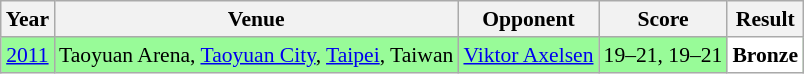<table class="sortable wikitable" style="font-size: 90%;">
<tr>
<th>Year</th>
<th>Venue</th>
<th>Opponent</th>
<th>Score</th>
<th>Result</th>
</tr>
<tr style="background:#98FB98">
<td align="center"><a href='#'>2011</a></td>
<td align="left">Taoyuan Arena, <a href='#'>Taoyuan City</a>, <a href='#'>Taipei</a>, Taiwan</td>
<td align="left"> <a href='#'>Viktor Axelsen</a></td>
<td align="left">19–21, 19–21</td>
<td style="text-align:left; background:white"> <strong>Bronze</strong></td>
</tr>
</table>
